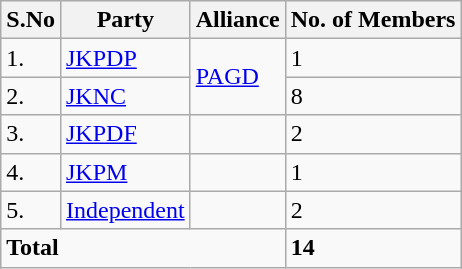<table class="wikitable">
<tr>
<th>S.No</th>
<th>Party</th>
<th>Alliance</th>
<th>No. of Members</th>
</tr>
<tr>
<td>1.</td>
<td><a href='#'>JKPDP</a></td>
<td rowspan="2"><a href='#'>PAGD</a></td>
<td>1</td>
</tr>
<tr>
<td>2.</td>
<td><a href='#'>JKNC</a></td>
<td>8</td>
</tr>
<tr>
<td>3.</td>
<td><a href='#'>JKPDF</a></td>
<td></td>
<td>2</td>
</tr>
<tr>
<td>4.</td>
<td><a href='#'>JKPM</a></td>
<td></td>
<td>1</td>
</tr>
<tr>
<td>5.</td>
<td><a href='#'>Independent</a></td>
<td></td>
<td>2</td>
</tr>
<tr>
<td colspan="3"><strong>Total</strong></td>
<td><strong>14</strong></td>
</tr>
</table>
